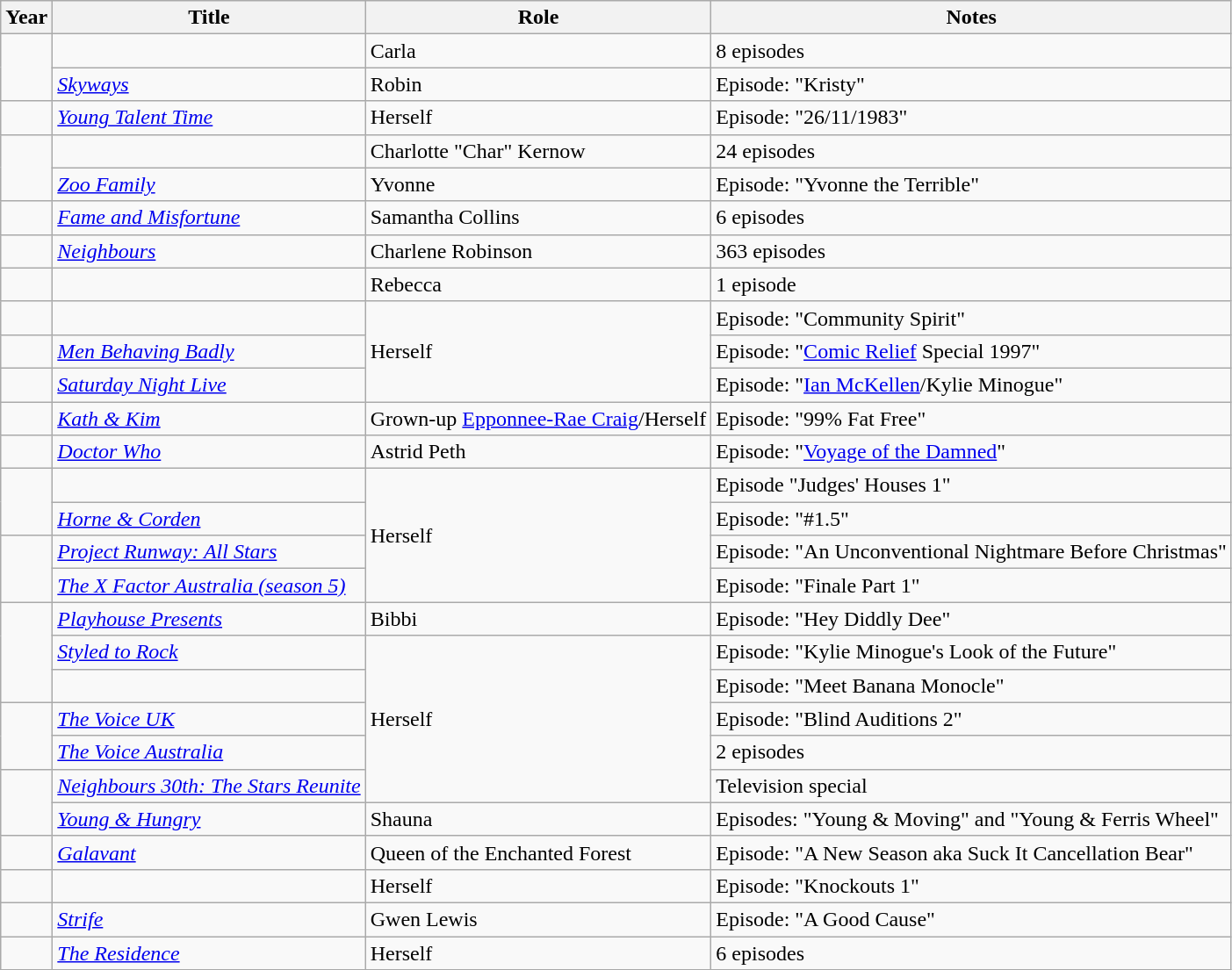<table class="wikitable sortable">
<tr>
<th>Year</th>
<th>Title</th>
<th>Role</th>
<th scope="col" class="unsortable">Notes</th>
</tr>
<tr>
<td rowspan="2"></td>
<td><em></em></td>
<td>Carla</td>
<td>8 episodes</td>
</tr>
<tr>
<td><em><a href='#'>Skyways</a></em></td>
<td>Robin</td>
<td>Episode: "Kristy"</td>
</tr>
<tr>
<td></td>
<td><em><a href='#'>Young Talent Time</a></em></td>
<td>Herself</td>
<td>Episode: "26/11/1983"</td>
</tr>
<tr>
<td rowspan="2"></td>
<td><em></em></td>
<td>Charlotte "Char" Kernow</td>
<td>24 episodes</td>
</tr>
<tr>
<td><em><a href='#'>Zoo Family</a></em></td>
<td>Yvonne</td>
<td>Episode: "Yvonne the Terrible"</td>
</tr>
<tr>
<td></td>
<td><em><a href='#'>Fame and Misfortune</a></em></td>
<td>Samantha Collins</td>
<td>6 episodes</td>
</tr>
<tr>
<td>  </td>
<td><em><a href='#'>Neighbours</a></em></td>
<td>Charlene Robinson</td>
<td>363 episodes</td>
</tr>
<tr>
<td></td>
<td><em></em></td>
<td>Rebecca</td>
<td>1 episode</td>
</tr>
<tr>
<td></td>
<td><em></em></td>
<td rowspan="3">Herself</td>
<td>Episode: "Community Spirit"</td>
</tr>
<tr>
<td></td>
<td><em><a href='#'>Men Behaving Badly</a></em></td>
<td>Episode: "<a href='#'>Comic Relief</a> Special 1997"</td>
</tr>
<tr>
<td></td>
<td><em><a href='#'>Saturday Night Live</a></em></td>
<td>Episode: "<a href='#'>Ian McKellen</a>/Kylie Minogue"</td>
</tr>
<tr>
<td></td>
<td><em><a href='#'>Kath & Kim</a></em></td>
<td>Grown-up <a href='#'>Epponnee-Rae Craig</a>/Herself</td>
<td>Episode: "99% Fat Free"</td>
</tr>
<tr>
<td></td>
<td><em><a href='#'>Doctor Who</a></em></td>
<td>Astrid Peth</td>
<td>Episode: "<a href='#'>Voyage of the Damned</a>"</td>
</tr>
<tr>
<td rowspan="2"></td>
<td><em></em></td>
<td rowspan="4">Herself</td>
<td>Episode "Judges' Houses 1"</td>
</tr>
<tr>
<td><em><a href='#'>Horne & Corden</a></em></td>
<td>Episode: "#1.5"</td>
</tr>
<tr>
<td rowspan="2"></td>
<td><a href='#'><em>Project Runway: All Stars</em></a></td>
<td>Episode: "An Unconventional Nightmare Before Christmas"</td>
</tr>
<tr>
<td data-sort-value="X Factor Australia (season 5), The"><a href='#'><em>The X Factor Australia (season 5)</em></a></td>
<td>Episode: "Finale Part 1"</td>
</tr>
<tr>
<td rowspan="3"></td>
<td><em><a href='#'>Playhouse Presents</a></em></td>
<td>Bibbi</td>
<td>Episode: "Hey Diddly Dee"</td>
</tr>
<tr>
<td><a href='#'><em>Styled to Rock</em></a></td>
<td rowspan="5">Herself</td>
<td>Episode: "Kylie Minogue's Look of the Future"</td>
</tr>
<tr>
<td><em></em></td>
<td>Episode: "Meet Banana Monocle"</td>
</tr>
<tr>
<td rowspan="2"></td>
<td data-sort-value="Voice UK, The"><a href='#'><em>The Voice UK</em></a></td>
<td>Episode: "Blind Auditions 2"</td>
</tr>
<tr>
<td data-sort-value="Voice Australia, The"><em><a href='#'>The Voice Australia</a></em></td>
<td>2 episodes</td>
</tr>
<tr>
<td rowspan="2"></td>
<td><em><a href='#'>Neighbours 30th: The Stars Reunite</a></em></td>
<td>Television special</td>
</tr>
<tr>
<td><em><a href='#'>Young & Hungry</a></em></td>
<td>Shauna</td>
<td>Episodes: "Young & Moving" and "Young & Ferris Wheel"</td>
</tr>
<tr>
<td></td>
<td><em><a href='#'>Galavant</a></em></td>
<td>Queen of the Enchanted Forest</td>
<td>Episode: "A New Season aka Suck It Cancellation Bear"</td>
</tr>
<tr>
<td></td>
<td><em></em></td>
<td>Herself</td>
<td>Episode: "Knockouts 1"</td>
</tr>
<tr>
<td></td>
<td><em><a href='#'>Strife</a></em></td>
<td>Gwen Lewis</td>
<td>Episode: "A Good Cause"</td>
</tr>
<tr>
<td></td>
<td><em><a href='#'>The Residence</a></em></td>
<td>Herself</td>
<td>6 episodes</td>
</tr>
</table>
